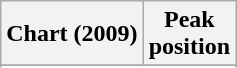<table class="wikitable sortable plainrowheaders">
<tr>
<th>Chart (2009)</th>
<th>Peak<br>position</th>
</tr>
<tr>
</tr>
<tr>
</tr>
<tr>
</tr>
<tr>
</tr>
<tr>
</tr>
<tr>
</tr>
<tr>
</tr>
<tr>
</tr>
<tr>
</tr>
</table>
